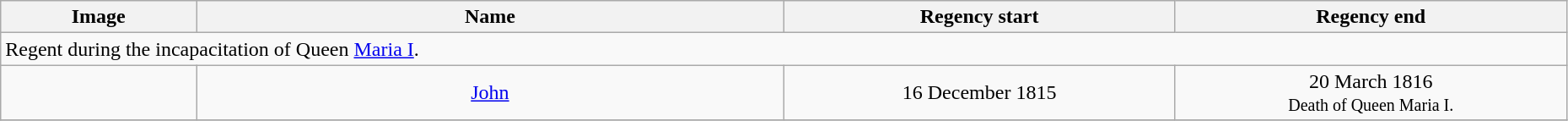<table width=98% class="wikitable">
<tr>
<th width=10%>Image</th>
<th width=30%>Name</th>
<th width=20%>Regency start</th>
<th width=20%>Regency end</th>
</tr>
<tr>
<td width="100%" height="4" colspan="4"><span>Regent</span> during the incapacitation of Queen <a href='#'>Maria I</a>.</td>
</tr>
<tr>
<td align="center"></td>
<td align="center"><a href='#'>John</a></td>
<td align="center">16 December 1815</td>
<td align="center">20 March 1816<br><small>Death of Queen Maria I.</small></td>
</tr>
<tr>
</tr>
</table>
